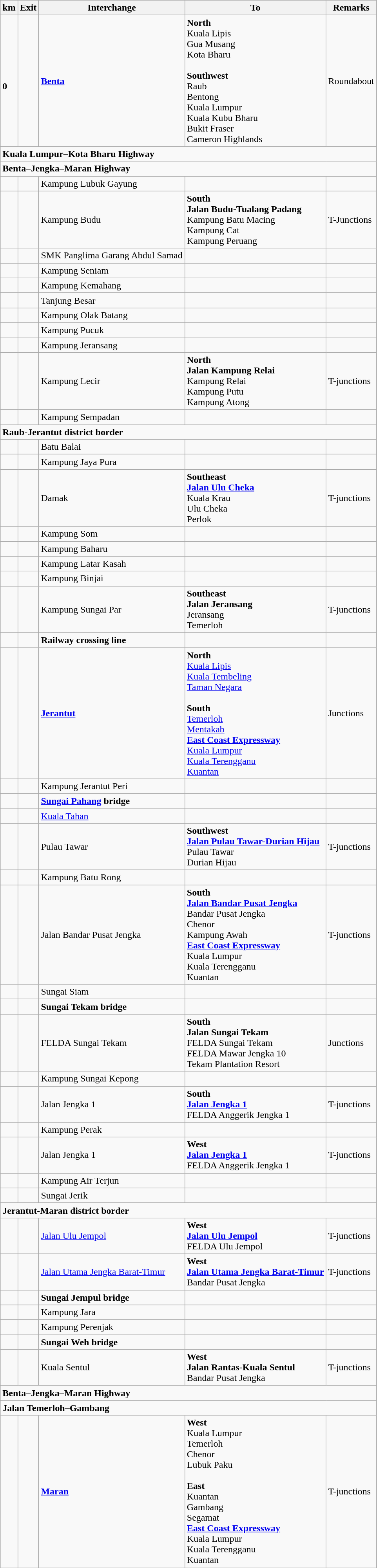<table class="wikitable">
<tr>
<th>km</th>
<th>Exit</th>
<th>Interchange</th>
<th>To</th>
<th>Remarks</th>
</tr>
<tr>
<td><br><strong>0</strong></td>
<td></td>
<td><strong><a href='#'>Benta</a></strong></td>
<td><strong>North</strong><br> Kuala Lipis<br> Gua Musang<br> Kota Bharu<br><br><strong>Southwest</strong><br> Raub<br> Bentong<br>   Kuala Lumpur<br> Kuala Kubu Bharu<br> Bukit Fraser<br> Cameron Highlands</td>
<td>Roundabout</td>
</tr>
<tr>
<td style="width:600px" colspan="6" style="text-align:center; background:blue;"><strong><span> Kuala Lumpur–Kota Bharu Highway</span></strong></td>
</tr>
<tr>
<td style="width:600px" colspan="6" style="text-align:center; background:blue;"><strong><span> Benta–Jengka–Maran Highway</span></strong></td>
</tr>
<tr>
<td></td>
<td></td>
<td>Kampung Lubuk Gayung</td>
<td></td>
<td></td>
</tr>
<tr>
<td></td>
<td></td>
<td>Kampung Budu</td>
<td><strong>South</strong><br><strong>Jalan Budu-Tualang Padang</strong><br>Kampung Batu Macing<br>Kampung Cat<br>Kampung Peruang</td>
<td>T-Junctions</td>
</tr>
<tr>
<td></td>
<td></td>
<td>SMK Panglima Garang Abdul Samad</td>
<td></td>
<td></td>
</tr>
<tr>
<td></td>
<td></td>
<td>Kampung Seniam</td>
<td></td>
<td></td>
</tr>
<tr>
<td></td>
<td></td>
<td>Kampung Kemahang</td>
<td></td>
<td></td>
</tr>
<tr>
<td></td>
<td></td>
<td>Tanjung Besar</td>
<td></td>
<td></td>
</tr>
<tr>
<td></td>
<td></td>
<td>Kampung Olak Batang</td>
<td></td>
<td></td>
</tr>
<tr>
<td></td>
<td></td>
<td>Kampung Pucuk</td>
<td></td>
<td></td>
</tr>
<tr>
<td></td>
<td></td>
<td>Kampung Jeransang</td>
<td></td>
<td></td>
</tr>
<tr>
<td></td>
<td></td>
<td>Kampung Lecir</td>
<td><strong>North</strong><br><strong>Jalan Kampung Relai</strong><br>Kampung Relai<br>Kampung Putu<br>Kampung Atong</td>
<td>T-junctions</td>
</tr>
<tr>
<td></td>
<td></td>
<td>Kampung Sempadan</td>
<td></td>
<td></td>
</tr>
<tr>
<td style="width:600px" colspan="6" style="text-align:center; background:blue;"><strong><span>Raub-Jerantut district border</span></strong></td>
</tr>
<tr>
<td></td>
<td></td>
<td>Batu Balai</td>
<td></td>
<td></td>
</tr>
<tr>
<td></td>
<td></td>
<td>Kampung Jaya Pura</td>
<td></td>
<td></td>
</tr>
<tr>
<td></td>
<td></td>
<td>Damak</td>
<td><strong>Southeast</strong><br> <strong><a href='#'>Jalan Ulu Cheka</a></strong><br>Kuala Krau<br>Ulu Cheka<br>Perlok</td>
<td>T-junctions</td>
</tr>
<tr>
<td></td>
<td></td>
<td>Kampung Som</td>
<td></td>
<td></td>
</tr>
<tr>
<td></td>
<td></td>
<td>Kampung Baharu</td>
<td></td>
<td></td>
</tr>
<tr>
<td></td>
<td></td>
<td>Kampung Latar Kasah</td>
<td></td>
<td></td>
</tr>
<tr>
<td></td>
<td></td>
<td>Kampung Binjai</td>
<td></td>
<td></td>
</tr>
<tr>
<td></td>
<td></td>
<td>Kampung Sungai Par</td>
<td><strong>Southeast</strong><br> <strong>Jalan Jeransang</strong><br> Jeransang<br> Temerloh</td>
<td>T-junctions</td>
</tr>
<tr>
<td></td>
<td></td>
<td><strong>Railway crossing line</strong></td>
<td></td>
<td></td>
</tr>
<tr>
<td></td>
<td></td>
<td><strong><a href='#'>Jerantut</a></strong></td>
<td><strong>North</strong><br> <a href='#'>Kuala Lipis</a><br> <a href='#'>Kuala Tembeling</a><br> <a href='#'>Taman Negara</a><br><br><strong>South</strong><br> <a href='#'>Temerloh</a><br> <a href='#'>Mentakab</a><br>  <strong><a href='#'>East Coast Expressway</a></strong><br><a href='#'>Kuala Lumpur</a><br><a href='#'>Kuala Terengganu</a><br><a href='#'>Kuantan</a></td>
<td>Junctions</td>
</tr>
<tr>
<td></td>
<td></td>
<td>Kampung Jerantut Peri</td>
<td></td>
<td></td>
</tr>
<tr>
<td></td>
<td></td>
<td><strong><a href='#'>Sungai Pahang</a> bridge</strong></td>
<td></td>
<td></td>
</tr>
<tr>
<td></td>
<td></td>
<td><a href='#'>Kuala Tahan</a></td>
<td></td>
<td></td>
</tr>
<tr>
<td></td>
<td></td>
<td>Pulau Tawar</td>
<td><strong>Southwest</strong><br> <strong><a href='#'>Jalan Pulau Tawar-Durian Hijau</a></strong><br>Pulau Tawar<br>Durian Hijau</td>
<td>T-junctions</td>
</tr>
<tr>
<td></td>
<td></td>
<td>Kampung Batu Rong</td>
<td></td>
<td></td>
</tr>
<tr>
<td></td>
<td></td>
<td>Jalan Bandar Pusat Jengka</td>
<td><strong>South</strong><br> <strong><a href='#'>Jalan Bandar Pusat Jengka</a></strong><br> Bandar Pusat Jengka<br> Chenor<br> Kampung Awah<br>  <strong><a href='#'>East Coast Expressway</a></strong><br>Kuala Lumpur<br>Kuala Terengganu<br>Kuantan</td>
<td>T-junctions</td>
</tr>
<tr>
<td></td>
<td></td>
<td>Sungai Siam</td>
<td></td>
<td></td>
</tr>
<tr>
<td></td>
<td></td>
<td><strong>Sungai Tekam bridge</strong></td>
<td></td>
<td></td>
</tr>
<tr>
<td></td>
<td></td>
<td>FELDA Sungai Tekam</td>
<td><strong>South</strong><br><strong>Jalan Sungai Tekam</strong><br>FELDA Sungai Tekam<br>FELDA Mawar Jengka 10<br>Tekam Plantation Resort</td>
<td>Junctions</td>
</tr>
<tr>
<td></td>
<td></td>
<td>Kampung Sungai Kepong</td>
<td></td>
<td></td>
</tr>
<tr>
<td></td>
<td></td>
<td>Jalan Jengka 1</td>
<td><strong>South</strong><br> <strong><a href='#'>Jalan Jengka 1</a></strong><br>FELDA Anggerik Jengka 1</td>
<td>T-junctions</td>
</tr>
<tr>
<td></td>
<td></td>
<td>Kampung Perak</td>
<td></td>
<td></td>
</tr>
<tr>
<td></td>
<td></td>
<td>Jalan Jengka 1</td>
<td><strong>West</strong><br> <strong><a href='#'>Jalan Jengka 1</a></strong><br>FELDA Anggerik Jengka 1</td>
<td>T-junctions</td>
</tr>
<tr>
<td></td>
<td></td>
<td>Kampung Air Terjun</td>
<td></td>
<td></td>
</tr>
<tr>
<td></td>
<td></td>
<td>Sungai Jerik</td>
<td></td>
<td></td>
</tr>
<tr>
<td style="width:600px" colspan="6" style="text-align:center; background:blue;"><strong><span>Jerantut-Maran district border</span></strong></td>
</tr>
<tr>
<td></td>
<td></td>
<td><a href='#'>Jalan Ulu Jempol</a></td>
<td><strong>West</strong><br> <strong><a href='#'>Jalan Ulu Jempol</a></strong><br>FELDA Ulu Jempol</td>
<td>T-junctions</td>
</tr>
<tr>
<td></td>
<td></td>
<td><a href='#'>Jalan Utama Jengka Barat-Timur</a></td>
<td><strong>West</strong><br> <strong><a href='#'>Jalan Utama Jengka Barat-Timur</a></strong><br>Bandar Pusat Jengka</td>
<td>T-junctions</td>
</tr>
<tr>
<td></td>
<td></td>
<td><strong>Sungai Jempul bridge</strong></td>
<td></td>
<td></td>
</tr>
<tr>
<td></td>
<td></td>
<td>Kampung Jara</td>
<td></td>
<td></td>
</tr>
<tr>
<td></td>
<td></td>
<td>Kampung Perenjak</td>
<td></td>
<td></td>
</tr>
<tr>
<td></td>
<td></td>
<td><strong>Sungai Weh bridge</strong></td>
<td></td>
<td></td>
</tr>
<tr>
<td></td>
<td></td>
<td>Kuala Sentul</td>
<td><strong>West</strong><br><strong>Jalan Rantas-Kuala Sentul</strong><br> Bandar Pusat Jengka</td>
<td>T-junctions</td>
</tr>
<tr>
<td style="width:600px" colspan="6" style="text-align:center; background:blue;"><strong><span> Benta–Jengka–Maran Highway</span></strong></td>
</tr>
<tr>
<td style="width:600px" colspan="6" style="text-align:center; background:blue;"><strong><span> Jalan Temerloh–Gambang</span></strong></td>
</tr>
<tr>
<td></td>
<td></td>
<td><strong><a href='#'>Maran</a></strong></td>
<td><strong>West</strong><br> Kuala Lumpur<br> Temerloh<br> Chenor<br> Lubuk Paku<br><br><strong>East </strong><br> Kuantan<br> Gambang<br> Segamat<br>  <strong><a href='#'>East Coast Expressway</a></strong><br>Kuala Lumpur<br>Kuala Terengganu<br>Kuantan</td>
<td>T-junctions</td>
</tr>
</table>
